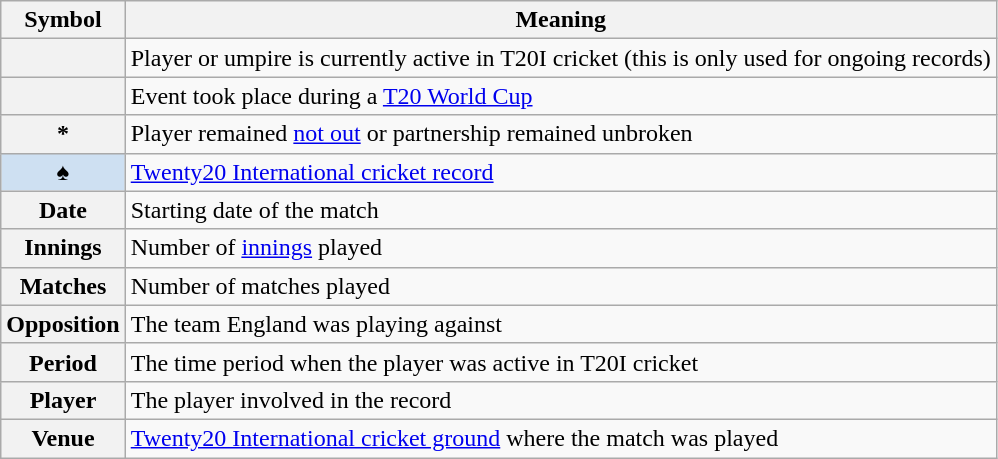<table class="wikitable plainrowheaders">
<tr>
<th scope=col>Symbol</th>
<th scope=col>Meaning</th>
</tr>
<tr>
<th scope=row></th>
<td>Player or umpire is currently active in T20I cricket (this is only used for ongoing records)</td>
</tr>
<tr>
<th scope=row></th>
<td>Event took place during a <a href='#'>T20 World Cup</a></td>
</tr>
<tr>
<th scope=row>*</th>
<td>Player remained <a href='#'>not out</a> or partnership remained unbroken</td>
</tr>
<tr>
<th scope=row style=background:#cee0f2;>♠</th>
<td><a href='#'>Twenty20 International cricket record</a></td>
</tr>
<tr>
<th scope=row>Date</th>
<td>Starting date of the match</td>
</tr>
<tr>
<th scope=row>Innings</th>
<td>Number of <a href='#'>innings</a> played</td>
</tr>
<tr>
<th scope=row>Matches</th>
<td>Number of matches played</td>
</tr>
<tr>
<th scope=row>Opposition</th>
<td>The team England was playing against</td>
</tr>
<tr>
<th scope=row>Period</th>
<td>The time period when the player was active in T20I cricket</td>
</tr>
<tr>
<th scope=row>Player</th>
<td>The player involved in the record</td>
</tr>
<tr>
<th scope=row>Venue</th>
<td><a href='#'>Twenty20 International cricket ground</a> where the match was played</td>
</tr>
</table>
